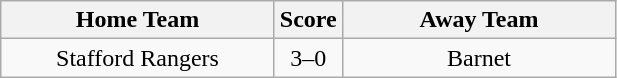<table class="wikitable" style="text-align:center;">
<tr>
<th width=175>Home Team</th>
<th width=20>Score</th>
<th width=175>Away Team</th>
</tr>
<tr>
<td>Stafford Rangers</td>
<td>3–0</td>
<td>Barnet</td>
</tr>
</table>
